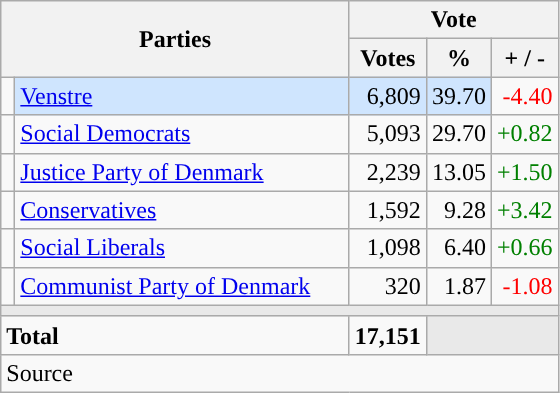<table class="wikitable" style="text-align:right;">
<tr>
<th style="text-align:centre;" rowspan="2" colspan="2" width="225">Parties</th>
<th colspan="3">Vote</th>
</tr>
<tr>
<th width="15">Votes</th>
<th width="15">%</th>
<th width="15">+ / -</th>
</tr>
<tr>
<td width="2" style="color:inherit;background:"></td>
<td bgcolor=#cfe5fe  align="left"><a href='#'>Venstre</a></td>
<td bgcolor=#cfe5fe>6,809</td>
<td bgcolor=#cfe5fe>39.70</td>
<td style=color:red;>-4.40</td>
</tr>
<tr>
<td width="2" style="color:inherit;background:"></td>
<td align="left"><a href='#'>Social Democrats</a></td>
<td>5,093</td>
<td>29.70</td>
<td style=color:green;>+0.82</td>
</tr>
<tr>
<td width="2" style="color:inherit;background:"></td>
<td align="left"><a href='#'>Justice Party of Denmark</a></td>
<td>2,239</td>
<td>13.05</td>
<td style=color:green;>+1.50</td>
</tr>
<tr>
<td width="2" style="color:inherit;background:"></td>
<td align="left"><a href='#'>Conservatives</a></td>
<td>1,592</td>
<td>9.28</td>
<td style=color:green;>+3.42</td>
</tr>
<tr>
<td width="2" style="color:inherit;background:"></td>
<td align="left"><a href='#'>Social Liberals</a></td>
<td>1,098</td>
<td>6.40</td>
<td style=color:green;>+0.66</td>
</tr>
<tr>
<td width="2" style="color:inherit;background:"></td>
<td align="left"><a href='#'>Communist Party of Denmark</a></td>
<td>320</td>
<td>1.87</td>
<td style=color:red;>-1.08</td>
</tr>
<tr>
<td colspan="7" bgcolor="#E9E9E9"></td>
</tr>
<tr>
<td align="left" colspan="2"><strong>Total</strong></td>
<td><strong>17,151</strong></td>
<td bgcolor="#E9E9E9" colspan="2"></td>
</tr>
<tr>
<td align="left" colspan="6">Source</td>
</tr>
</table>
